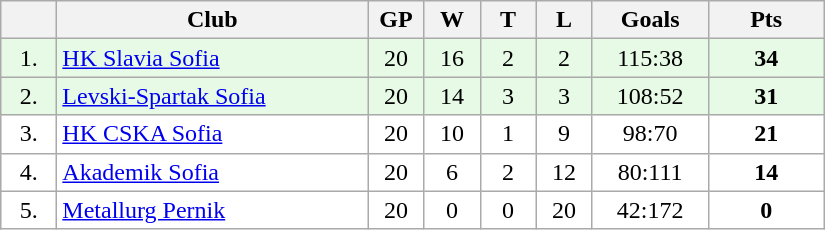<table class="wikitable">
<tr>
<th width="30"></th>
<th width="200">Club</th>
<th width="30">GP</th>
<th width="30">W</th>
<th width="30">T</th>
<th width="30">L</th>
<th width="70">Goals</th>
<th width="70">Pts</th>
</tr>
<tr bgcolor="#e6fae6" align="center">
<td>1.</td>
<td align="left"><a href='#'>HK Slavia Sofia</a></td>
<td>20</td>
<td>16</td>
<td>2</td>
<td>2</td>
<td>115:38</td>
<td><strong>34</strong></td>
</tr>
<tr bgcolor="#e6fae6" align="center">
<td>2.</td>
<td align="left"><a href='#'>Levski-Spartak Sofia</a></td>
<td>20</td>
<td>14</td>
<td>3</td>
<td>3</td>
<td>108:52</td>
<td><strong>31</strong></td>
</tr>
<tr bgcolor="#FFFFFF" align="center">
<td>3.</td>
<td align="left"><a href='#'>HK CSKA Sofia</a></td>
<td>20</td>
<td>10</td>
<td>1</td>
<td>9</td>
<td>98:70</td>
<td><strong>21</strong></td>
</tr>
<tr bgcolor="#FFFFFF" align="center">
<td>4.</td>
<td align="left"><a href='#'>Akademik Sofia</a></td>
<td>20</td>
<td>6</td>
<td>2</td>
<td>12</td>
<td>80:111</td>
<td><strong>14</strong></td>
</tr>
<tr bgcolor="#FFFFFF" align="center">
<td>5.</td>
<td align="left"><a href='#'>Metallurg Pernik</a></td>
<td>20</td>
<td>0</td>
<td>0</td>
<td>20</td>
<td>42:172</td>
<td><strong>0</strong></td>
</tr>
</table>
